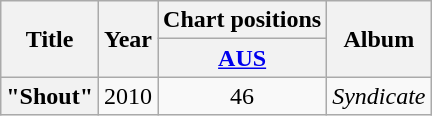<table class="wikitable plainrowheaders" style="text-align:center;">
<tr>
<th rowspan="2">Title</th>
<th rowspan="2">Year</th>
<th colspan="1">Chart positions</th>
<th rowspan="2">Album</th>
</tr>
<tr>
<th scope="col" style="text-align:center;"><a href='#'>AUS</a><br></th>
</tr>
<tr>
<th scope="row">"Shout"</th>
<td>2010</td>
<td>46</td>
<td><em>Syndicate</em></td>
</tr>
</table>
